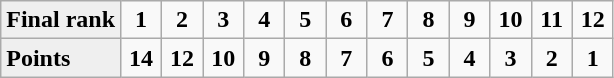<table class="wikitable" style="font-weight:bold; text-align:center">
<tr>
<td align=left bgcolor=#efefef>Final rank</td>
<td width=20>1</td>
<td width=20>2</td>
<td width=20>3</td>
<td width=20>4</td>
<td width=20>5</td>
<td width=20>6</td>
<td width=20>7</td>
<td width=20>8</td>
<td width=20>9</td>
<td width=20>10</td>
<td width=20>11</td>
<td width=20>12</td>
</tr>
<tr>
<td align=left bgcolor=#efefef>Points</td>
<td width=20>14</td>
<td width=20>12</td>
<td width=20>10</td>
<td width=20>9</td>
<td width=20>8</td>
<td width=20>7</td>
<td width=20>6</td>
<td width=20>5</td>
<td width=20>4</td>
<td width=20>3</td>
<td width=20>2</td>
<td width=20>1</td>
</tr>
</table>
